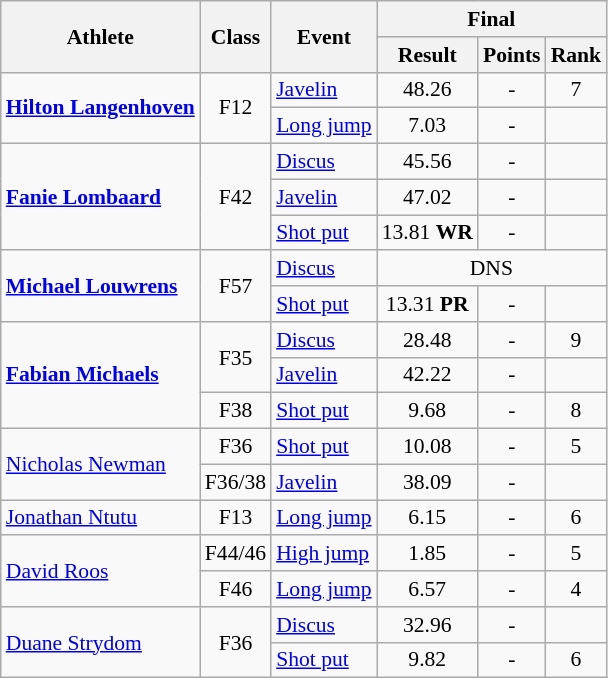<table class=wikitable style="font-size:90%">
<tr>
<th rowspan="2">Athlete</th>
<th rowspan="2">Class</th>
<th rowspan="2">Event</th>
<th colspan="3">Final</th>
</tr>
<tr>
<th>Result</th>
<th>Points</th>
<th>Rank</th>
</tr>
<tr>
<td rowspan="2"><strong><a href='#'>Hilton Langenhoven</a></strong></td>
<td rowspan="2" style="text-align:center;">F12</td>
<td><a href='#'>Javelin</a></td>
<td style="text-align:center;">48.26</td>
<td style="text-align:center;">-</td>
<td style="text-align:center;">7</td>
</tr>
<tr>
<td><a href='#'>Long jump</a></td>
<td style="text-align:center;">7.03</td>
<td style="text-align:center;">-</td>
<td style="text-align:center;"></td>
</tr>
<tr>
<td rowspan="3"><strong><a href='#'>Fanie Lombaard</a></strong></td>
<td rowspan="3" style="text-align:center;">F42</td>
<td><a href='#'>Discus</a></td>
<td style="text-align:center;">45.56</td>
<td style="text-align:center;">-</td>
<td style="text-align:center;"></td>
</tr>
<tr>
<td><a href='#'>Javelin</a></td>
<td style="text-align:center;">47.02</td>
<td style="text-align:center;">-</td>
<td style="text-align:center;"></td>
</tr>
<tr>
<td><a href='#'>Shot put</a></td>
<td style="text-align:center;">13.81 <strong>WR</strong></td>
<td style="text-align:center;">-</td>
<td style="text-align:center;"></td>
</tr>
<tr>
<td rowspan="2"><strong><a href='#'>Michael Louwrens</a></strong></td>
<td rowspan="2" style="text-align:center;">F57</td>
<td><a href='#'>Discus</a></td>
<td style="text-align:center;" colspan="3">DNS</td>
</tr>
<tr>
<td><a href='#'>Shot put</a></td>
<td style="text-align:center;">13.31 <strong>PR</strong></td>
<td style="text-align:center;">-</td>
<td style="text-align:center;"></td>
</tr>
<tr>
<td rowspan="3"><strong><a href='#'>Fabian Michaels</a></strong></td>
<td rowspan="2" style="text-align:center;">F35</td>
<td><a href='#'>Discus</a></td>
<td style="text-align:center;">28.48</td>
<td style="text-align:center;">-</td>
<td style="text-align:center;">9</td>
</tr>
<tr>
<td><a href='#'>Javelin</a></td>
<td style="text-align:center;">42.22</td>
<td style="text-align:center;">-</td>
<td style="text-align:center;"></td>
</tr>
<tr>
<td style="text-align:center;">F38</td>
<td><a href='#'>Shot put</a></td>
<td style="text-align:center;">9.68</td>
<td style="text-align:center;">-</td>
<td style="text-align:center;">8</td>
</tr>
<tr>
<td rowspan="2"><a href='#'>Nicholas Newman</a></td>
<td style="text-align:center;">F36</td>
<td><a href='#'>Shot put</a></td>
<td style="text-align:center;">10.08</td>
<td style="text-align:center;">-</td>
<td style="text-align:center;">5</td>
</tr>
<tr>
<td style="text-align:center;">F36/38</td>
<td><a href='#'>Javelin</a></td>
<td style="text-align:center;">38.09</td>
<td style="text-align:center;">-</td>
<td style="text-align:center;"></td>
</tr>
<tr>
<td><a href='#'>Jonathan Ntutu</a></td>
<td style="text-align:center;">F13</td>
<td><a href='#'>Long jump</a></td>
<td style="text-align:center;">6.15</td>
<td style="text-align:center;">-</td>
<td style="text-align:center;">6</td>
</tr>
<tr>
<td rowspan="2"><a href='#'>David Roos</a></td>
<td style="text-align:center;">F44/46</td>
<td><a href='#'>High jump</a></td>
<td style="text-align:center;">1.85</td>
<td style="text-align:center;">-</td>
<td style="text-align:center;">5</td>
</tr>
<tr>
<td style="text-align:center;">F46</td>
<td><a href='#'>Long jump</a></td>
<td style="text-align:center;">6.57</td>
<td style="text-align:center;">-</td>
<td style="text-align:center;">4</td>
</tr>
<tr>
<td rowspan="2"><a href='#'>Duane Strydom</a></td>
<td rowspan="2" style="text-align:center;">F36</td>
<td><a href='#'>Discus</a></td>
<td style="text-align:center;">32.96</td>
<td style="text-align:center;">-</td>
<td style="text-align:center;"></td>
</tr>
<tr>
<td><a href='#'>Shot put</a></td>
<td style="text-align:center;">9.82</td>
<td style="text-align:center;">-</td>
<td style="text-align:center;">6</td>
</tr>
</table>
